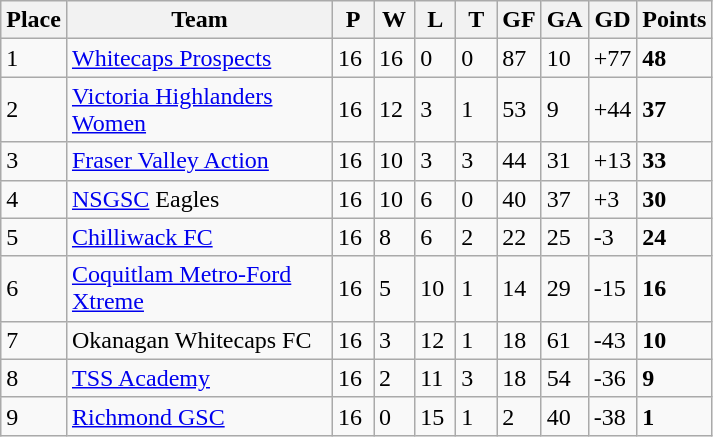<table class="wikitable">
<tr>
<th>Place</th>
<th width="170">Team</th>
<th width="20">P</th>
<th width="20">W</th>
<th width="20">L</th>
<th width="20">T</th>
<th width="20">GF</th>
<th width="20">GA</th>
<th width="25">GD</th>
<th>Points</th>
</tr>
<tr>
<td>1</td>
<td><a href='#'>Whitecaps Prospects</a></td>
<td>16</td>
<td>16</td>
<td>0</td>
<td>0</td>
<td>87</td>
<td>10</td>
<td>+77</td>
<td><strong>48</strong></td>
</tr>
<tr>
<td>2</td>
<td><a href='#'>Victoria Highlanders Women</a></td>
<td>16</td>
<td>12</td>
<td>3</td>
<td>1</td>
<td>53</td>
<td>9</td>
<td>+44</td>
<td><strong>37</strong></td>
</tr>
<tr>
<td>3</td>
<td><a href='#'>Fraser Valley Action</a></td>
<td>16</td>
<td>10</td>
<td>3</td>
<td>3</td>
<td>44</td>
<td>31</td>
<td>+13</td>
<td><strong>33</strong></td>
</tr>
<tr>
<td>4</td>
<td><a href='#'>NSGSC</a> Eagles</td>
<td>16</td>
<td>10</td>
<td>6</td>
<td>0</td>
<td>40</td>
<td>37</td>
<td>+3</td>
<td><strong>30</strong></td>
</tr>
<tr>
<td>5</td>
<td><a href='#'>Chilliwack FC</a></td>
<td>16</td>
<td>8</td>
<td>6</td>
<td>2</td>
<td>22</td>
<td>25</td>
<td>-3</td>
<td><strong>24</strong></td>
</tr>
<tr>
<td>6</td>
<td><a href='#'>Coquitlam Metro-Ford Xtreme</a></td>
<td>16</td>
<td>5</td>
<td>10</td>
<td>1</td>
<td>14</td>
<td>29</td>
<td>-15</td>
<td><strong>16</strong></td>
</tr>
<tr>
<td>7</td>
<td>Okanagan Whitecaps FC</td>
<td>16</td>
<td>3</td>
<td>12</td>
<td>1</td>
<td>18</td>
<td>61</td>
<td>-43</td>
<td><strong>10</strong></td>
</tr>
<tr>
<td>8</td>
<td><a href='#'>TSS Academy</a></td>
<td>16</td>
<td>2</td>
<td>11</td>
<td>3</td>
<td>18</td>
<td>54</td>
<td>-36</td>
<td><strong>9</strong></td>
</tr>
<tr>
<td>9</td>
<td><a href='#'>Richmond GSC</a></td>
<td>16</td>
<td>0</td>
<td>15</td>
<td>1</td>
<td>2</td>
<td>40</td>
<td>-38</td>
<td><strong>1</strong></td>
</tr>
</table>
